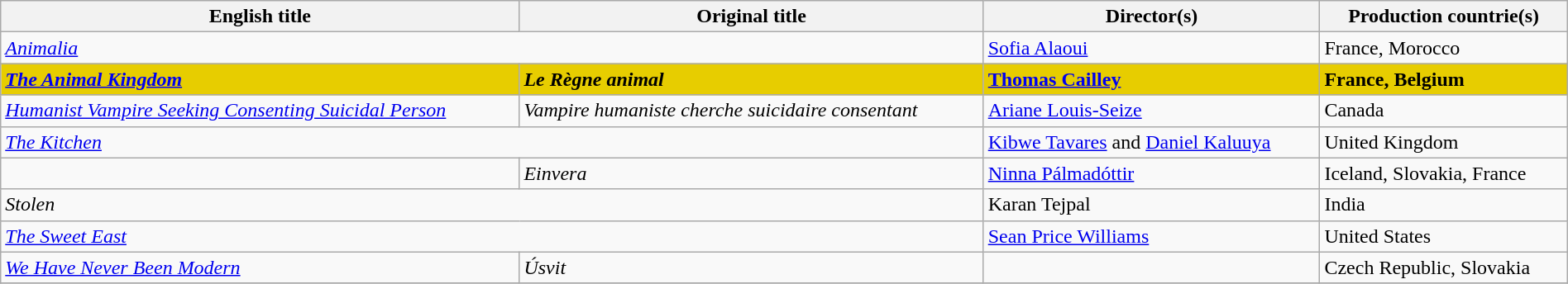<table class="sortable wikitable" style="width:100%; margin-bottom:4px" cellpadding="5">
<tr>
<th scope="col">English title</th>
<th scope="col">Original title</th>
<th scope="col">Director(s)</th>
<th scope="col">Production countrie(s)</th>
</tr>
<tr>
<td colspan="2"><em><a href='#'>Animalia</a></em></td>
<td><a href='#'>Sofia Alaoui</a></td>
<td>France, Morocco</td>
</tr>
<tr style="background:#E7CD00;">
<td><strong><em><a href='#'>The Animal Kingdom</a></em></strong></td>
<td><strong><em>Le Règne animal</em></strong></td>
<td><strong><a href='#'>Thomas Cailley</a></strong></td>
<td><strong>France, Belgium</strong></td>
</tr>
<tr>
<td><em><a href='#'>Humanist Vampire Seeking Consenting Suicidal Person</a></em></td>
<td><em>Vampire humaniste cherche suicidaire consentant</em></td>
<td><a href='#'>Ariane Louis-Seize</a></td>
<td>Canada</td>
</tr>
<tr>
<td colspan="2"><em><a href='#'>The Kitchen</a></em></td>
<td><a href='#'>Kibwe Tavares</a> and <a href='#'>Daniel Kaluuya</a></td>
<td>United Kingdom</td>
</tr>
<tr>
<td><em></em></td>
<td><em>Einvera</em></td>
<td><a href='#'>Ninna Pálmadóttir</a></td>
<td>Iceland, Slovakia, France</td>
</tr>
<tr>
<td colspan="2"><em>Stolen</em></td>
<td>Karan Tejpal</td>
<td>India</td>
</tr>
<tr>
<td colspan="2"><em><a href='#'>The Sweet East</a></em></td>
<td><a href='#'>Sean Price Williams</a></td>
<td>United States</td>
</tr>
<tr>
<td><em><a href='#'>We Have Never Been Modern</a></em></td>
<td><em>Úsvit</em></td>
<td></td>
<td>Czech Republic, Slovakia</td>
</tr>
<tr>
</tr>
</table>
